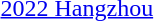<table>
<tr>
<td><a href='#'>2022 Hangzhou</a></td>
<td></td>
<td></td>
<td></td>
</tr>
</table>
